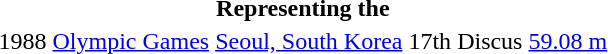<table>
<tr>
<th colspan="6">Representing the </th>
</tr>
<tr>
<td>1988</td>
<td><a href='#'>Olympic Games</a></td>
<td><a href='#'>Seoul, South Korea</a></td>
<td>17th</td>
<td>Discus</td>
<td><a href='#'>59.08 m</a></td>
</tr>
</table>
